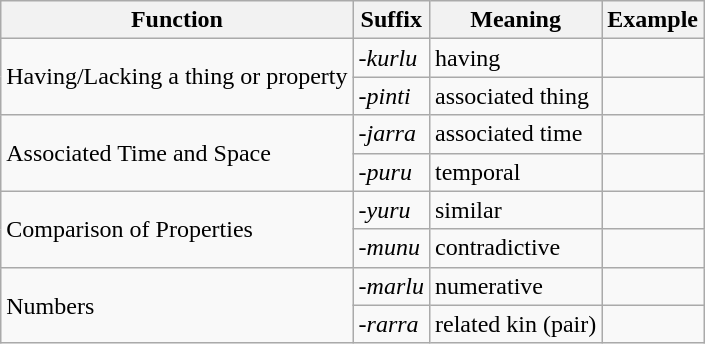<table class="wikitable">
<tr>
<th>Function</th>
<th>Suffix</th>
<th>Meaning</th>
<th>Example</th>
</tr>
<tr>
<td rowspan="2">Having/Lacking a thing or property</td>
<td><em>-kurlu</em></td>
<td>having</td>
<td></td>
</tr>
<tr>
<td><em>-pinti</em></td>
<td>associated thing</td>
<td></td>
</tr>
<tr>
<td rowspan="2">Associated Time and Space</td>
<td><em>-jarra</em></td>
<td>associated time</td>
<td></td>
</tr>
<tr>
<td><em>-puru</em></td>
<td>temporal</td>
<td></td>
</tr>
<tr>
<td rowspan="2">Comparison of Properties</td>
<td><em>-yuru</em></td>
<td>similar</td>
<td></td>
</tr>
<tr>
<td><em>-munu</em></td>
<td>contradictive</td>
<td></td>
</tr>
<tr>
<td rowspan="2">Numbers</td>
<td><em>-marlu</em></td>
<td>numerative</td>
<td></td>
</tr>
<tr>
<td><em>-rarra</em></td>
<td>related kin (pair)</td>
<td></td>
</tr>
</table>
